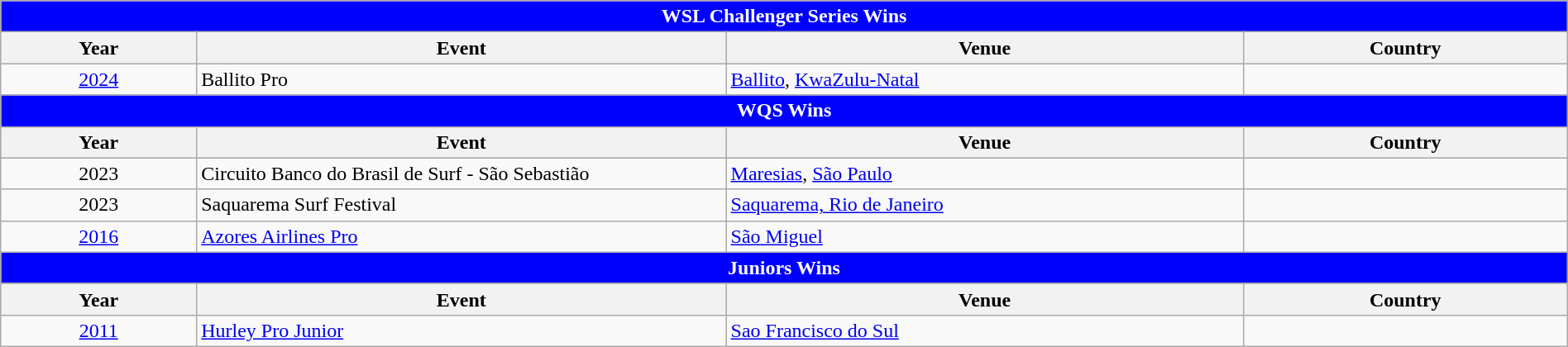<table class="wikitable" style="width:100%;">
<tr>
<td colspan="4;" style="background: blue; color: white" align="center"><strong>WSL Challenger Series Wins</strong></td>
</tr>
<tr bgcolor="#bdb76b">
<th>Year</th>
<th>Event</th>
<th>Venue</th>
<th>Country</th>
</tr>
<tr>
<td style="text-align:center"><a href='#'>2024</a></td>
<td>Ballito Pro</td>
<td><a href='#'>Ballito</a>, <a href='#'>KwaZulu-Natal</a></td>
<td></td>
</tr>
<tr>
<td colspan=4; style="background: blue; color: white" align="center"><strong>WQS Wins</strong></td>
</tr>
<tr bgcolor=#bdb76b>
<th>Year</th>
<th width=   33.8%>Event</th>
<th width=     33%>Venue</th>
<th>Country</th>
</tr>
<tr>
<td style=text-align:center>2023</td>
<td>Circuito Banco do Brasil de Surf - São Sebastião</td>
<td><a href='#'>Maresias</a>, <a href='#'>São Paulo</a></td>
<td></td>
</tr>
<tr>
<td style=text-align:center>2023</td>
<td>Saquarema Surf Festival</td>
<td><a href='#'>Saquarema, Rio de Janeiro</a></td>
<td></td>
</tr>
<tr>
<td style=text-align:center><a href='#'>2016</a></td>
<td><a href='#'>Azores Airlines Pro</a></td>
<td><a href='#'>São Miguel</a></td>
<td></td>
</tr>
<tr>
<td colspan=4; style="background: blue; color: white" align="center"><strong>Juniors Wins</strong></td>
</tr>
<tr bgcolor=#bdb76b>
<th>Year</th>
<th width=   33.8%>Event</th>
<th width=     33%>Venue</th>
<th>Country</th>
</tr>
<tr>
<td style=text-align:center><a href='#'>2011</a></td>
<td><a href='#'>Hurley Pro Junior</a></td>
<td><a href='#'>Sao Francisco do Sul</a></td>
<td></td>
</tr>
</table>
